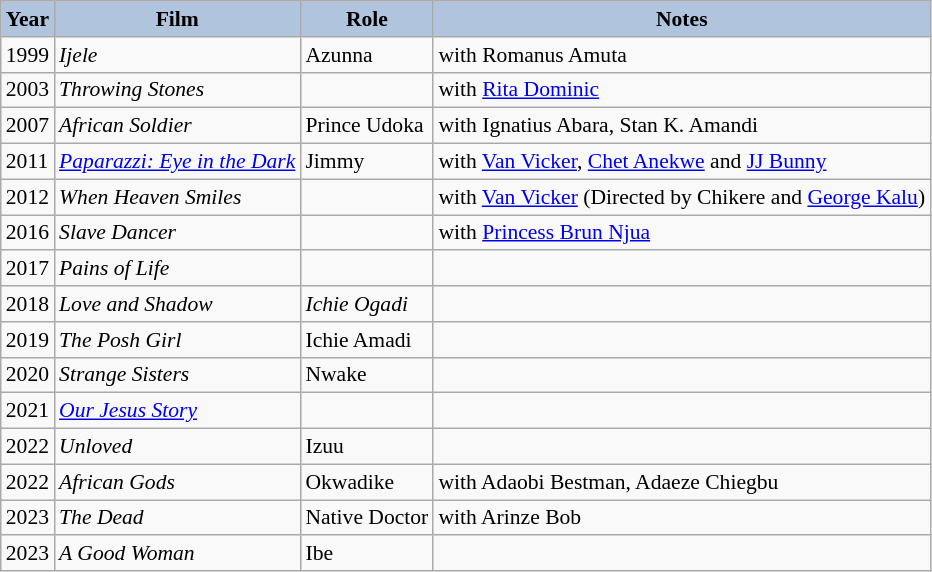<table class="wikitable" style="font-size:90%;">
<tr>
<th style="background:#B0C4DE;">Year</th>
<th style="background:#B0C4DE;">Film</th>
<th style="background:#B0C4DE;">Role</th>
<th style="background:#B0C4DE;">Notes</th>
</tr>
<tr>
<td>1999</td>
<td><em>Ijele</em></td>
<td>Azunna</td>
<td>with Romanus Amuta</td>
</tr>
<tr>
<td>2003</td>
<td><em>Throwing Stones</em></td>
<td></td>
<td>with <a href='#'>Rita Dominic</a></td>
</tr>
<tr>
<td>2007</td>
<td><em>African Soldier</em></td>
<td>Prince Udoka</td>
<td>with Ignatius Abara, Stan K. Amandi</td>
</tr>
<tr>
<td>2011</td>
<td><em><a href='#'>Paparazzi: Eye in the Dark</a></em></td>
<td>Jimmy</td>
<td>with <a href='#'>Van Vicker</a>, <a href='#'>Chet Anekwe</a> and <a href='#'>JJ Bunny</a></td>
</tr>
<tr>
<td>2012</td>
<td><em>When Heaven Smiles</em></td>
<td></td>
<td>with <a href='#'>Van Vicker</a> (Directed by Chikere and <a href='#'>George Kalu</a>)</td>
</tr>
<tr>
<td>2016</td>
<td><em>Slave Dancer</em></td>
<td></td>
<td>with <a href='#'>Princess Brun Njua</a></td>
</tr>
<tr>
<td>2017</td>
<td><em>Pains of Life</em></td>
<td></td>
<td></td>
</tr>
<tr>
<td>2018</td>
<td><em>Love and Shadow</em></td>
<td><em>Ichie Ogadi</em></td>
<td></td>
</tr>
<tr>
<td>2019</td>
<td><em>The Posh Girl</em></td>
<td>Ichie Amadi</td>
<td></td>
</tr>
<tr>
<td>2020</td>
<td><em>Strange Sisters</em></td>
<td>Nwake</td>
<td></td>
</tr>
<tr>
<td>2021</td>
<td><em><a href='#'>Our Jesus Story</a></em></td>
<td></td>
<td></td>
</tr>
<tr>
<td>2022</td>
<td><em>Unloved</em></td>
<td>Izuu</td>
<td></td>
</tr>
<tr>
<td>2022</td>
<td><em>African Gods</em></td>
<td>Okwadike</td>
<td>with Adaobi Bestman, Adaeze Chiegbu</td>
</tr>
<tr>
<td>2023</td>
<td><em>The Dead</em></td>
<td>Native Doctor</td>
<td>with Arinze Bob</td>
</tr>
<tr>
<td>2023</td>
<td><em>A Good Woman</em></td>
<td>Ibe</td>
<td></td>
</tr>
</table>
